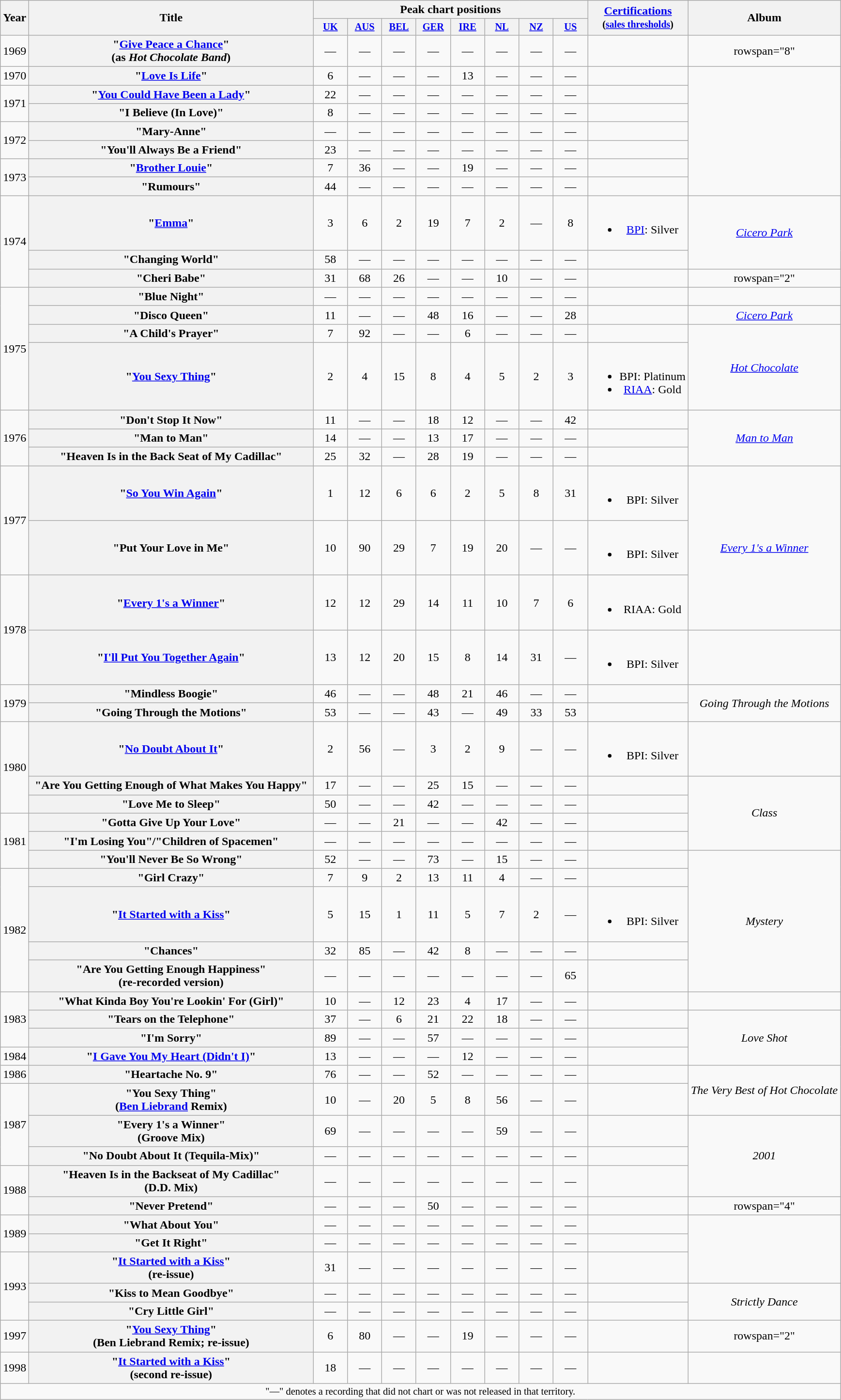<table class="wikitable plainrowheaders" style="text-align:center;">
<tr>
<th scope="col" rowspan="2" style="width:1em;">Year</th>
<th scope="col" rowspan="2" style="width:24em;">Title</th>
<th scope="col" colspan="8">Peak chart positions</th>
<th scope="col" rowspan="2"><a href='#'>Certifications</a><br><small>(<a href='#'>sales thresholds</a>)</small></th>
<th scope="col" rowspan="2">Album</th>
</tr>
<tr>
<th scope="col" style="width:3em;font-size:85%;"><a href='#'>UK</a><br></th>
<th scope="col" style="width:3em;font-size:85%;"><a href='#'>AUS</a><br></th>
<th scope="col" style="width:3em;font-size:85%;"><a href='#'>BEL</a><br></th>
<th scope="col" style="width:3em;font-size:85%;"><a href='#'>GER</a><br></th>
<th scope="col" style="width:3em;font-size:85%;"><a href='#'>IRE</a><br></th>
<th scope="col" style="width:3em;font-size:85%;"><a href='#'>NL</a><br></th>
<th scope="col" style="width:3em;font-size:85%;"><a href='#'>NZ</a><br></th>
<th scope="col" style="width:3em;font-size:85%;"><a href='#'>US</a><br></th>
</tr>
<tr>
<td>1969</td>
<th scope="row">"<a href='#'>Give Peace a Chance</a>"<br><span>(as <em>Hot Chocolate Band</em>)</span></th>
<td>—</td>
<td>—</td>
<td>—</td>
<td>—</td>
<td>—</td>
<td>—</td>
<td>—</td>
<td>—</td>
<td></td>
<td>rowspan="8" </td>
</tr>
<tr>
<td>1970</td>
<th scope="row">"<a href='#'>Love Is Life</a>"</th>
<td>6</td>
<td>—</td>
<td>—</td>
<td>—</td>
<td>13</td>
<td>—</td>
<td>—</td>
<td>—</td>
<td></td>
</tr>
<tr>
<td rowspan="2">1971</td>
<th scope="row">"<a href='#'>You Could Have Been a Lady</a>"</th>
<td>22</td>
<td>—</td>
<td>—</td>
<td>—</td>
<td>—</td>
<td>—</td>
<td>—</td>
<td>—</td>
<td></td>
</tr>
<tr>
<th scope="row">"I Believe (In Love)"</th>
<td>8</td>
<td>—</td>
<td>—</td>
<td>—</td>
<td>—</td>
<td>—</td>
<td>—</td>
<td>—</td>
<td></td>
</tr>
<tr>
<td rowspan="2">1972</td>
<th scope="row">"Mary-Anne"</th>
<td>—</td>
<td>—</td>
<td>—</td>
<td>—</td>
<td>—</td>
<td>—</td>
<td>—</td>
<td>—</td>
<td></td>
</tr>
<tr>
<th scope="row">"You'll Always Be a Friend"</th>
<td>23</td>
<td>—</td>
<td>—</td>
<td>—</td>
<td>—</td>
<td>—</td>
<td>—</td>
<td>—</td>
<td></td>
</tr>
<tr>
<td rowspan="2">1973</td>
<th scope="row">"<a href='#'>Brother Louie</a>"</th>
<td>7</td>
<td>36</td>
<td>—</td>
<td>—</td>
<td>19</td>
<td>—</td>
<td>—</td>
<td>—</td>
<td></td>
</tr>
<tr>
<th scope="row">"Rumours"</th>
<td>44</td>
<td>—</td>
<td>—</td>
<td>—</td>
<td>—</td>
<td>—</td>
<td>—</td>
<td>—</td>
<td></td>
</tr>
<tr>
<td rowspan="3">1974</td>
<th scope="row">"<a href='#'>Emma</a>"</th>
<td>3</td>
<td>6</td>
<td>2</td>
<td>19</td>
<td>7</td>
<td>2</td>
<td>—</td>
<td>8</td>
<td><br><ul><li><a href='#'>BPI</a>: Silver</li></ul></td>
<td rowspan="2"><em><a href='#'>Cicero Park</a></em></td>
</tr>
<tr>
<th scope="row">"Changing World"</th>
<td>58</td>
<td>—</td>
<td>—</td>
<td>—</td>
<td>—</td>
<td>—</td>
<td>—</td>
<td>—</td>
<td></td>
</tr>
<tr>
<th scope="row">"Cheri Babe"</th>
<td>31</td>
<td>68</td>
<td>26</td>
<td>—</td>
<td>—</td>
<td>10</td>
<td>—</td>
<td>—</td>
<td></td>
<td>rowspan="2" </td>
</tr>
<tr>
<td rowspan="4">1975</td>
<th scope="row">"Blue Night"</th>
<td>—</td>
<td>—</td>
<td>—</td>
<td>—</td>
<td>—</td>
<td>—</td>
<td>—</td>
<td>—</td>
<td></td>
</tr>
<tr>
<th scope="row">"Disco Queen"</th>
<td>11</td>
<td>—</td>
<td>—</td>
<td>48</td>
<td>16</td>
<td>—</td>
<td>—</td>
<td>28</td>
<td></td>
<td><em><a href='#'>Cicero Park</a></em></td>
</tr>
<tr>
<th scope="row">"A Child's Prayer"</th>
<td>7</td>
<td>92</td>
<td>—</td>
<td>—</td>
<td>6</td>
<td>—</td>
<td>—</td>
<td>—</td>
<td></td>
<td rowspan="2"><em><a href='#'>Hot Chocolate</a></em></td>
</tr>
<tr>
<th scope="row">"<a href='#'>You Sexy Thing</a>"</th>
<td>2</td>
<td>4</td>
<td>15</td>
<td>8</td>
<td>4</td>
<td>5</td>
<td>2</td>
<td>3</td>
<td><br><ul><li>BPI: Platinum</li><li><a href='#'>RIAA</a>: Gold</li></ul></td>
</tr>
<tr>
<td rowspan="3">1976</td>
<th scope="row">"Don't Stop It Now"</th>
<td>11</td>
<td>—</td>
<td>—</td>
<td>18</td>
<td>12</td>
<td>—</td>
<td>—</td>
<td>42</td>
<td></td>
<td rowspan="3"><em><a href='#'>Man to Man</a></em></td>
</tr>
<tr>
<th scope="row">"Man to Man"</th>
<td>14</td>
<td>—</td>
<td>—</td>
<td>13</td>
<td>17</td>
<td>—</td>
<td>—</td>
<td>—</td>
<td></td>
</tr>
<tr>
<th scope="row">"Heaven Is in the Back Seat of My Cadillac"</th>
<td>25</td>
<td>32</td>
<td>—</td>
<td>28</td>
<td>19</td>
<td>—</td>
<td>—</td>
<td>—</td>
<td></td>
</tr>
<tr>
<td rowspan="2">1977</td>
<th scope="row">"<a href='#'>So You Win Again</a>"</th>
<td>1</td>
<td>12</td>
<td>6</td>
<td>6</td>
<td>2</td>
<td>5</td>
<td>8</td>
<td>31</td>
<td><br><ul><li>BPI: Silver</li></ul></td>
<td rowspan="3"><em><a href='#'>Every 1's a Winner</a></em></td>
</tr>
<tr>
<th scope="row">"Put Your Love in Me"</th>
<td>10</td>
<td>90</td>
<td>29</td>
<td>7</td>
<td>19</td>
<td>20</td>
<td>—</td>
<td>—</td>
<td><br><ul><li>BPI: Silver</li></ul></td>
</tr>
<tr>
<td rowspan="2">1978</td>
<th scope="row">"<a href='#'>Every 1's a Winner</a>"</th>
<td>12</td>
<td>12</td>
<td>29</td>
<td>14</td>
<td>11</td>
<td>10</td>
<td>7</td>
<td>6</td>
<td><br><ul><li>RIAA: Gold</li></ul></td>
</tr>
<tr>
<th scope="row">"<a href='#'>I'll Put You Together Again</a>"</th>
<td>13</td>
<td>12</td>
<td>20</td>
<td>15</td>
<td>8</td>
<td>14</td>
<td>31</td>
<td>—</td>
<td><br><ul><li>BPI: Silver</li></ul></td>
<td></td>
</tr>
<tr>
<td rowspan="2">1979</td>
<th scope="row">"Mindless Boogie"</th>
<td>46</td>
<td>—</td>
<td>—</td>
<td>48</td>
<td>21</td>
<td>46</td>
<td>—</td>
<td>—</td>
<td></td>
<td rowspan="2"><em>Going Through the Motions</em></td>
</tr>
<tr>
<th scope="row">"Going Through the Motions"</th>
<td>53</td>
<td>—</td>
<td>—</td>
<td>43</td>
<td>—</td>
<td>49</td>
<td>33</td>
<td>53</td>
<td></td>
</tr>
<tr>
<td rowspan="3">1980</td>
<th scope="row">"<a href='#'>No Doubt About It</a>"</th>
<td>2</td>
<td>56</td>
<td>—</td>
<td>3</td>
<td>2</td>
<td>9</td>
<td>—</td>
<td>—</td>
<td><br><ul><li>BPI: Silver</li></ul></td>
<td></td>
</tr>
<tr>
<th scope="row">"Are You Getting Enough of What Makes You Happy"</th>
<td>17</td>
<td>—</td>
<td>—</td>
<td>25</td>
<td>15</td>
<td>—</td>
<td>—</td>
<td>—</td>
<td></td>
<td rowspan="4"><em>Class</em></td>
</tr>
<tr>
<th scope="row">"Love Me to Sleep"</th>
<td>50</td>
<td>—</td>
<td>—</td>
<td>42</td>
<td>—</td>
<td>—</td>
<td>—</td>
<td>—</td>
<td></td>
</tr>
<tr>
<td rowspan="3">1981</td>
<th scope="row">"Gotta Give Up Your Love"</th>
<td>—</td>
<td>—</td>
<td>21</td>
<td>—</td>
<td>—</td>
<td>42</td>
<td>—</td>
<td>—</td>
<td></td>
</tr>
<tr>
<th scope="row">"I'm Losing You"/"Children of Spacemen"</th>
<td>—</td>
<td>—</td>
<td>—</td>
<td>—</td>
<td>—</td>
<td>—</td>
<td>—</td>
<td>—</td>
<td></td>
</tr>
<tr>
<th scope="row">"You'll Never Be So Wrong"</th>
<td>52</td>
<td>—</td>
<td>—</td>
<td>73</td>
<td>—</td>
<td>15</td>
<td>—</td>
<td>—</td>
<td></td>
<td rowspan="5"><em>Mystery</em></td>
</tr>
<tr>
<td rowspan="4">1982</td>
<th scope="row">"Girl Crazy"</th>
<td>7</td>
<td>9</td>
<td>2</td>
<td>13</td>
<td>11</td>
<td>4</td>
<td>—</td>
<td>—</td>
<td></td>
</tr>
<tr>
<th scope="row">"<a href='#'>It Started with a Kiss</a>"</th>
<td>5</td>
<td>15</td>
<td>1</td>
<td>11</td>
<td>5</td>
<td>7</td>
<td>2</td>
<td>—</td>
<td><br><ul><li>BPI: Silver</li></ul></td>
</tr>
<tr>
<th scope="row">"Chances"</th>
<td>32</td>
<td>85</td>
<td>—</td>
<td>42</td>
<td>8</td>
<td>—</td>
<td>—</td>
<td>—</td>
<td></td>
</tr>
<tr>
<th scope="row">"Are You Getting Enough Happiness"<br><span>(re-recorded version)</span></th>
<td>—</td>
<td>—</td>
<td>—</td>
<td>—</td>
<td>—</td>
<td>—</td>
<td>—</td>
<td>65</td>
<td></td>
</tr>
<tr>
<td rowspan="3">1983</td>
<th scope="row">"What Kinda Boy You're Lookin' For (Girl)"</th>
<td>10</td>
<td>—</td>
<td>12</td>
<td>23</td>
<td>4</td>
<td>17</td>
<td>—</td>
<td>—</td>
<td></td>
<td></td>
</tr>
<tr>
<th scope="row">"Tears on the Telephone"</th>
<td>37</td>
<td>—</td>
<td>6</td>
<td>21</td>
<td>22</td>
<td>18</td>
<td>—</td>
<td>—</td>
<td></td>
<td rowspan="3"><em>Love Shot</em></td>
</tr>
<tr>
<th scope="row">"I'm Sorry"</th>
<td>89</td>
<td>—</td>
<td>—</td>
<td>57</td>
<td>—</td>
<td>—</td>
<td>—</td>
<td>—</td>
<td></td>
</tr>
<tr>
<td>1984</td>
<th scope="row">"<a href='#'>I Gave You My Heart (Didn't I)</a>"</th>
<td>13</td>
<td>—</td>
<td>—</td>
<td>—</td>
<td>12</td>
<td>—</td>
<td>—</td>
<td>—</td>
<td></td>
</tr>
<tr>
<td>1986</td>
<th scope="row">"Heartache No. 9"</th>
<td>76</td>
<td>—</td>
<td>—</td>
<td>52</td>
<td>—</td>
<td>—</td>
<td>—</td>
<td>—</td>
<td></td>
<td rowspan="2"><em>The Very Best of Hot Chocolate</em></td>
</tr>
<tr>
<td rowspan="3">1987</td>
<th scope="row">"You Sexy Thing"<br><span>(<a href='#'>Ben Liebrand</a> Remix)</span></th>
<td>10</td>
<td>—</td>
<td>20</td>
<td>5</td>
<td>8</td>
<td>56</td>
<td>—</td>
<td>—</td>
<td></td>
</tr>
<tr>
<th scope="row">"Every 1's a Winner"<br><span>(Groove Mix)</span></th>
<td>69</td>
<td>—</td>
<td>—</td>
<td>—</td>
<td>—</td>
<td>59</td>
<td>—</td>
<td>—</td>
<td></td>
<td rowspan="3"><em>2001</em></td>
</tr>
<tr>
<th scope="row">"No Doubt About It (Tequila-Mix)"</th>
<td>—</td>
<td>—</td>
<td>—</td>
<td>—</td>
<td>—</td>
<td>—</td>
<td>—</td>
<td>—</td>
<td></td>
</tr>
<tr>
<td rowspan="2">1988</td>
<th scope="row">"Heaven Is in the Backseat of My Cadillac"<br><span>(D.D. Mix)</span></th>
<td>—</td>
<td>—</td>
<td>—</td>
<td>—</td>
<td>—</td>
<td>—</td>
<td>—</td>
<td>—</td>
<td></td>
</tr>
<tr>
<th scope="row">"Never Pretend"</th>
<td>—</td>
<td>—</td>
<td>—</td>
<td>50</td>
<td>—</td>
<td>—</td>
<td>—</td>
<td>—</td>
<td></td>
<td>rowspan="4" </td>
</tr>
<tr>
<td rowspan="2">1989</td>
<th scope="row">"What About You"</th>
<td>—</td>
<td>—</td>
<td>—</td>
<td>—</td>
<td>—</td>
<td>—</td>
<td>—</td>
<td>—</td>
<td></td>
</tr>
<tr>
<th scope="row">"Get It Right"</th>
<td>—</td>
<td>—</td>
<td>—</td>
<td>—</td>
<td>—</td>
<td>—</td>
<td>—</td>
<td>—</td>
<td></td>
</tr>
<tr>
<td rowspan="3">1993</td>
<th scope="row">"<a href='#'>It Started with a Kiss</a>"<br><span>(re-issue)</span></th>
<td>31</td>
<td>—</td>
<td>—</td>
<td>—</td>
<td>—</td>
<td>—</td>
<td>—</td>
<td>—</td>
<td></td>
</tr>
<tr>
<th scope="row">"Kiss to Mean Goodbye"</th>
<td>—</td>
<td>—</td>
<td>—</td>
<td>—</td>
<td>—</td>
<td>—</td>
<td>—</td>
<td>—</td>
<td></td>
<td rowspan="2"><em>Strictly Dance</em></td>
</tr>
<tr>
<th scope="row">"Cry Little Girl"</th>
<td>—</td>
<td>—</td>
<td>—</td>
<td>—</td>
<td>—</td>
<td>—</td>
<td>—</td>
<td>—</td>
<td></td>
</tr>
<tr>
<td>1997</td>
<th scope="row">"<a href='#'>You Sexy Thing</a>"<br><span>(Ben Liebrand Remix; re-issue)</span></th>
<td>6</td>
<td>80</td>
<td>—</td>
<td>—</td>
<td>19</td>
<td>—</td>
<td>—</td>
<td>—</td>
<td></td>
<td>rowspan="2" </td>
</tr>
<tr>
<td>1998</td>
<th scope="row">"<a href='#'>It Started with a Kiss</a>"<br><span>(second re-issue)</span></th>
<td>18</td>
<td>—</td>
<td>—</td>
<td>—</td>
<td>—</td>
<td>—</td>
<td>—</td>
<td>—</td>
<td></td>
</tr>
<tr>
<td colspan="20" style="text-align:center; font-size:85%;">"—" denotes a recording that did not chart or was not released in that territory.</td>
</tr>
</table>
